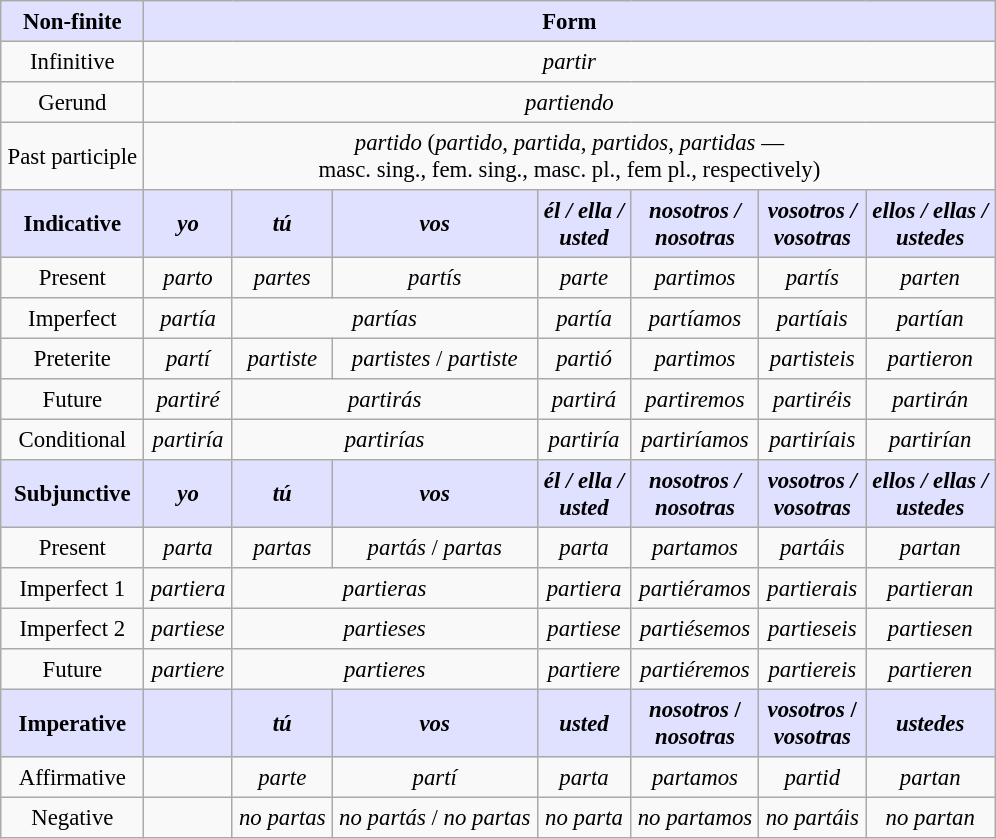<table border="2" cellpadding="4" cellspacing="0" style="margin: 1em 1em 1em 0; background: #f9f9f9; border: 1px #aaa solid; border-collapse: collapse; font-size: 95%;">
<tr>
<th bgcolor="#E0E0FF">Non-finite</th>
<th colspan="7" bgcolor="#E0E0FF">Form</th>
</tr>
<tr align = "center">
<td>Infinitive</td>
<td colspan="7"><em>partir</em></td>
</tr>
<tr align = "center">
<td>Gerund</td>
<td colspan="7"><em>partiendo</em></td>
</tr>
<tr align = "center">
<td>Past participle</td>
<td colspan="7"><em>partido</em> (<em>partido</em>, <em>partida</em>, <em>partidos</em>, <em>partidas</em> —<br>masc. sing., fem. sing., masc. pl., fem pl., respectively)</td>
</tr>
<tr align = "center">
<th bgcolor="#E0E0FF">Indicative</th>
<th bgcolor="#E0E0FF"><em>yo</em></th>
<th bgcolor="#E0E0FF"><em>tú</em></th>
<th bgcolor="#E0E0FF"><em>vos </em></th>
<th bgcolor="#E0E0FF"><em>él / ella /<br> usted</em></th>
<th bgcolor="#E0E0FF"><em>nosotros /<br>nosotras</em></th>
<th bgcolor="#E0E0FF"><em>vosotros /<br>vosotras</em></th>
<th bgcolor="#E0E0FF"><em>ellos / ellas /<br>ustedes</em></th>
</tr>
<tr align = "center">
<td>Present</td>
<td><em>parto</em></td>
<td><em>partes</em></td>
<td><em>partís</em></td>
<td><em>parte</em></td>
<td><em>partimos</em></td>
<td><em>partís</em></td>
<td><em>parten</em></td>
</tr>
<tr align = "center">
<td>Imperfect</td>
<td><em>partía</em></td>
<td colspan="2"><em>partías</em></td>
<td><em>partía</em></td>
<td><em>partíamos</em></td>
<td><em>partíais</em></td>
<td><em>partían</em></td>
</tr>
<tr align = "center">
<td>Preterite</td>
<td><em>partí</em></td>
<td><em>partiste</em></td>
<td><em>partistes</em> / <em>partiste</em></td>
<td><em>partió</em></td>
<td><em>partimos</em></td>
<td><em>partisteis</em></td>
<td><em>partieron</em></td>
</tr>
<tr align = "center">
<td>Future</td>
<td><em>partiré</em></td>
<td colspan="2"><em>partirás</em></td>
<td><em>partirá</em></td>
<td><em>partiremos</em></td>
<td><em>partiréis</em></td>
<td><em>partirán</em></td>
</tr>
<tr align = "center">
<td>Conditional</td>
<td><em>partiría</em></td>
<td colspan="2"><em>partirías</em></td>
<td><em>partiría</em></td>
<td><em>partiríamos</em></td>
<td><em>partiríais</em></td>
<td><em>partirían</em></td>
</tr>
<tr align = "center">
<th bgcolor="#E0E0FF">Subjunctive</th>
<th bgcolor="#E0E0FF"><em>yo</em></th>
<th bgcolor="#E0E0FF"><em>tú</em></th>
<th bgcolor="#E0E0FF"><em>vos </em></th>
<th bgcolor="#E0E0FF"><em>él / ella /<br> usted</em></th>
<th bgcolor="#E0E0FF"><em>nosotros /<br>nosotras</em></th>
<th bgcolor="#E0E0FF"><em>vosotros /<br>vosotras</em></th>
<th bgcolor="#E0E0FF"><em>ellos / ellas /<br>ustedes</em></th>
</tr>
<tr align = "center">
<td>Present</td>
<td><em>parta</em></td>
<td><em>partas</em></td>
<td><em>partás</em> / <em>partas</em></td>
<td><em>parta</em></td>
<td><em>partamos</em></td>
<td><em>partáis</em></td>
<td><em>partan</em></td>
</tr>
<tr align = "center">
<td>Imperfect 1</td>
<td><em>partiera</em></td>
<td colspan="2"><em>partieras</em></td>
<td><em>partiera</em></td>
<td><em>partiéramos</em></td>
<td><em>partierais</em></td>
<td><em>partieran</em></td>
</tr>
<tr align = "center">
<td>Imperfect 2</td>
<td><em>partiese</em></td>
<td colspan="2"><em>partieses</em></td>
<td><em>partiese</em></td>
<td><em>partiésemos</em></td>
<td><em>partieseis</em></td>
<td><em>partiesen</em></td>
</tr>
<tr align = "center">
<td>Future</td>
<td><em>partiere</em></td>
<td colspan="2"><em>partieres</em></td>
<td><em>partiere</em></td>
<td><em>partiéremos</em></td>
<td><em>partiereis</em></td>
<td><em>partieren</em></td>
</tr>
<tr align = "center">
<th bgcolor="#E0E0FF">Imperative</th>
<th bgcolor="#E0E0FF"> </th>
<th bgcolor="#E0E0FF"><em>tú</em></th>
<th bgcolor="#E0E0FF"><em>vos</em></th>
<th bgcolor="#E0E0FF"><em>usted</em></th>
<th bgcolor="#E0E0FF"><em>nosotros</em> /<br> <em>nosotras</em></th>
<th bgcolor="#E0E0FF"><em>vosotros</em> /<br><em>vosotras</em></th>
<th bgcolor="#E0E0FF"><em>ustedes</em></th>
</tr>
<tr align = "center">
<td>Affirmative</td>
<td> </td>
<td><em>parte</em></td>
<td><em>partí</em></td>
<td><em>parta</em></td>
<td><em>partamos</em></td>
<td><em>partid</em></td>
<td><em>partan</em></td>
</tr>
<tr align = "center">
<td>Negative</td>
<td> </td>
<td><em>no partas</em></td>
<td><em>no partás</em> / <em>no partas</em></td>
<td><em>no parta</em></td>
<td><em>no partamos</em></td>
<td><em>no partáis</em></td>
<td><em>no partan</em></td>
</tr>
</table>
